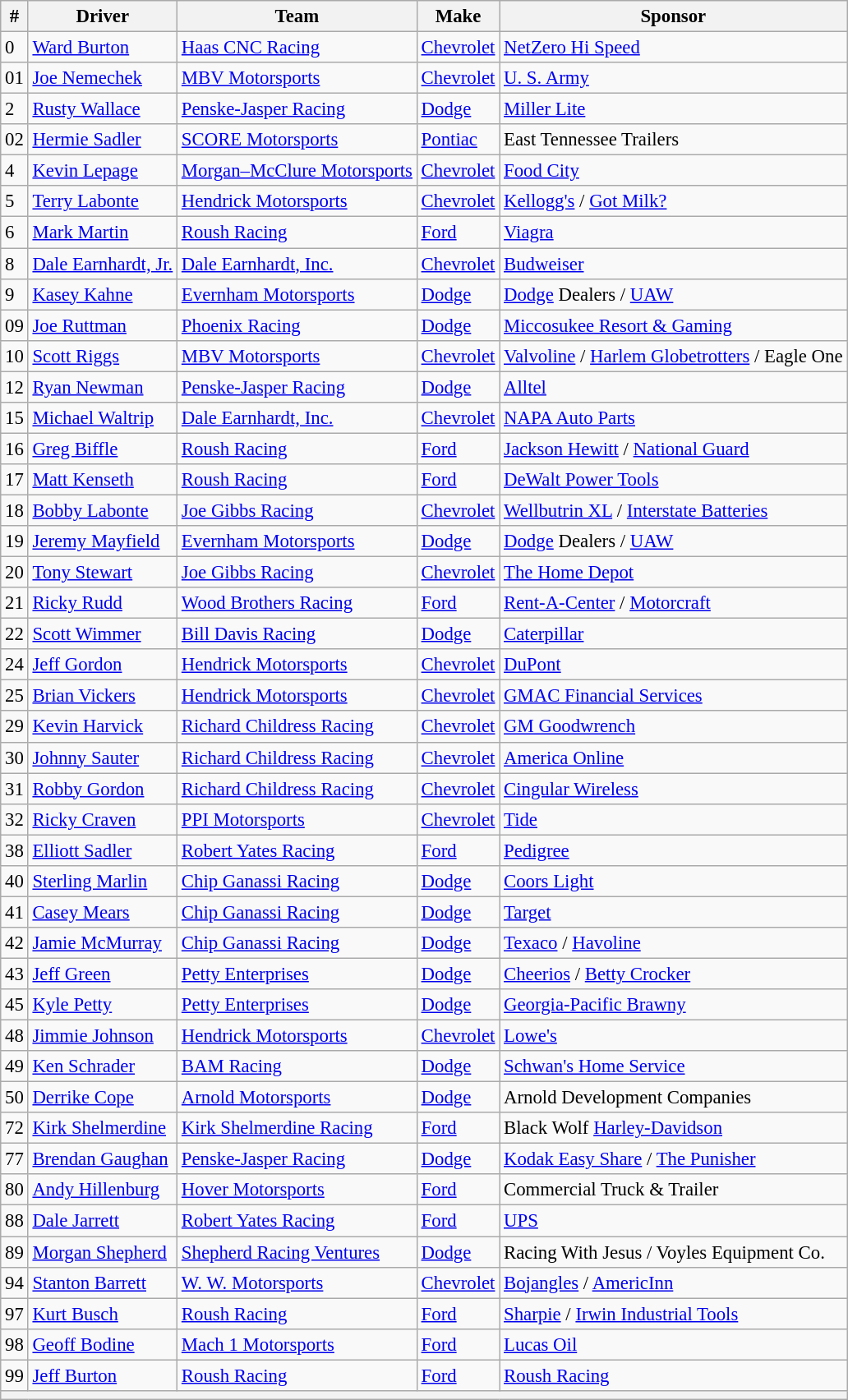<table class="wikitable" style="font-size:95%">
<tr>
<th>#</th>
<th>Driver</th>
<th>Team</th>
<th>Make</th>
<th>Sponsor</th>
</tr>
<tr>
<td>0</td>
<td><a href='#'>Ward Burton</a></td>
<td><a href='#'>Haas CNC Racing</a></td>
<td><a href='#'>Chevrolet</a></td>
<td><a href='#'>NetZero Hi Speed</a></td>
</tr>
<tr>
<td>01</td>
<td><a href='#'>Joe Nemechek</a></td>
<td><a href='#'>MBV Motorsports</a></td>
<td><a href='#'>Chevrolet</a></td>
<td><a href='#'>U. S. Army</a></td>
</tr>
<tr>
<td>2</td>
<td><a href='#'>Rusty Wallace</a></td>
<td><a href='#'>Penske-Jasper Racing</a></td>
<td><a href='#'>Dodge</a></td>
<td><a href='#'>Miller Lite</a></td>
</tr>
<tr>
<td>02</td>
<td><a href='#'>Hermie Sadler</a></td>
<td><a href='#'>SCORE Motorsports</a></td>
<td><a href='#'>Pontiac</a></td>
<td>East Tennessee Trailers</td>
</tr>
<tr>
<td>4</td>
<td><a href='#'>Kevin Lepage</a></td>
<td><a href='#'>Morgan–McClure Motorsports</a></td>
<td><a href='#'>Chevrolet</a></td>
<td><a href='#'>Food City</a></td>
</tr>
<tr>
<td>5</td>
<td><a href='#'>Terry Labonte</a></td>
<td><a href='#'>Hendrick Motorsports</a></td>
<td><a href='#'>Chevrolet</a></td>
<td><a href='#'>Kellogg's</a> / <a href='#'>Got Milk?</a></td>
</tr>
<tr>
<td>6</td>
<td><a href='#'>Mark Martin</a></td>
<td><a href='#'>Roush Racing</a></td>
<td><a href='#'>Ford</a></td>
<td><a href='#'>Viagra</a></td>
</tr>
<tr>
<td>8</td>
<td><a href='#'>Dale Earnhardt, Jr.</a></td>
<td><a href='#'>Dale Earnhardt, Inc.</a></td>
<td><a href='#'>Chevrolet</a></td>
<td><a href='#'>Budweiser</a></td>
</tr>
<tr>
<td>9</td>
<td><a href='#'>Kasey Kahne</a></td>
<td><a href='#'>Evernham Motorsports</a></td>
<td><a href='#'>Dodge</a></td>
<td><a href='#'>Dodge</a> Dealers / <a href='#'>UAW</a></td>
</tr>
<tr>
<td>09</td>
<td><a href='#'>Joe Ruttman</a></td>
<td><a href='#'>Phoenix Racing</a></td>
<td><a href='#'>Dodge</a></td>
<td><a href='#'>Miccosukee Resort & Gaming</a></td>
</tr>
<tr>
<td>10</td>
<td><a href='#'>Scott Riggs</a></td>
<td><a href='#'>MBV Motorsports</a></td>
<td><a href='#'>Chevrolet</a></td>
<td><a href='#'>Valvoline</a> / <a href='#'>Harlem Globetrotters</a> / Eagle One</td>
</tr>
<tr>
<td>12</td>
<td><a href='#'>Ryan Newman</a></td>
<td><a href='#'>Penske-Jasper Racing</a></td>
<td><a href='#'>Dodge</a></td>
<td><a href='#'>Alltel</a></td>
</tr>
<tr>
<td>15</td>
<td><a href='#'>Michael Waltrip</a></td>
<td><a href='#'>Dale Earnhardt, Inc.</a></td>
<td><a href='#'>Chevrolet</a></td>
<td><a href='#'>NAPA Auto Parts</a></td>
</tr>
<tr>
<td>16</td>
<td><a href='#'>Greg Biffle</a></td>
<td><a href='#'>Roush Racing</a></td>
<td><a href='#'>Ford</a></td>
<td><a href='#'>Jackson Hewitt</a> / <a href='#'>National Guard</a></td>
</tr>
<tr>
<td>17</td>
<td><a href='#'>Matt Kenseth</a></td>
<td><a href='#'>Roush Racing</a></td>
<td><a href='#'>Ford</a></td>
<td><a href='#'>DeWalt Power Tools</a></td>
</tr>
<tr>
<td>18</td>
<td><a href='#'>Bobby Labonte</a></td>
<td><a href='#'>Joe Gibbs Racing</a></td>
<td><a href='#'>Chevrolet</a></td>
<td><a href='#'>Wellbutrin XL</a> / <a href='#'>Interstate Batteries</a></td>
</tr>
<tr>
<td>19</td>
<td><a href='#'>Jeremy Mayfield</a></td>
<td><a href='#'>Evernham Motorsports</a></td>
<td><a href='#'>Dodge</a></td>
<td><a href='#'>Dodge</a> Dealers / <a href='#'>UAW</a></td>
</tr>
<tr>
<td>20</td>
<td><a href='#'>Tony Stewart</a></td>
<td><a href='#'>Joe Gibbs Racing</a></td>
<td><a href='#'>Chevrolet</a></td>
<td><a href='#'>The Home Depot</a></td>
</tr>
<tr>
<td>21</td>
<td><a href='#'>Ricky Rudd</a></td>
<td><a href='#'>Wood Brothers Racing</a></td>
<td><a href='#'>Ford</a></td>
<td><a href='#'>Rent-A-Center</a> / <a href='#'>Motorcraft</a></td>
</tr>
<tr>
<td>22</td>
<td><a href='#'>Scott Wimmer</a></td>
<td><a href='#'>Bill Davis Racing</a></td>
<td><a href='#'>Dodge</a></td>
<td><a href='#'>Caterpillar</a></td>
</tr>
<tr>
<td>24</td>
<td><a href='#'>Jeff Gordon</a></td>
<td><a href='#'>Hendrick Motorsports</a></td>
<td><a href='#'>Chevrolet</a></td>
<td><a href='#'>DuPont</a></td>
</tr>
<tr>
<td>25</td>
<td><a href='#'>Brian Vickers</a></td>
<td><a href='#'>Hendrick Motorsports</a></td>
<td><a href='#'>Chevrolet</a></td>
<td><a href='#'>GMAC Financial Services</a></td>
</tr>
<tr>
<td>29</td>
<td><a href='#'>Kevin Harvick</a></td>
<td><a href='#'>Richard Childress Racing</a></td>
<td><a href='#'>Chevrolet</a></td>
<td><a href='#'>GM Goodwrench</a></td>
</tr>
<tr>
<td>30</td>
<td><a href='#'>Johnny Sauter</a></td>
<td><a href='#'>Richard Childress Racing</a></td>
<td><a href='#'>Chevrolet</a></td>
<td><a href='#'>America Online</a></td>
</tr>
<tr>
<td>31</td>
<td><a href='#'>Robby Gordon</a></td>
<td><a href='#'>Richard Childress Racing</a></td>
<td><a href='#'>Chevrolet</a></td>
<td><a href='#'>Cingular Wireless</a></td>
</tr>
<tr>
<td>32</td>
<td><a href='#'>Ricky Craven</a></td>
<td><a href='#'>PPI Motorsports</a></td>
<td><a href='#'>Chevrolet</a></td>
<td><a href='#'>Tide</a></td>
</tr>
<tr>
<td>38</td>
<td><a href='#'>Elliott Sadler</a></td>
<td><a href='#'>Robert Yates Racing</a></td>
<td><a href='#'>Ford</a></td>
<td><a href='#'>Pedigree</a></td>
</tr>
<tr>
<td>40</td>
<td><a href='#'>Sterling Marlin</a></td>
<td><a href='#'>Chip Ganassi Racing</a></td>
<td><a href='#'>Dodge</a></td>
<td><a href='#'>Coors Light</a></td>
</tr>
<tr>
<td>41</td>
<td><a href='#'>Casey Mears</a></td>
<td><a href='#'>Chip Ganassi Racing</a></td>
<td><a href='#'>Dodge</a></td>
<td><a href='#'>Target</a></td>
</tr>
<tr>
<td>42</td>
<td><a href='#'>Jamie McMurray</a></td>
<td><a href='#'>Chip Ganassi Racing</a></td>
<td><a href='#'>Dodge</a></td>
<td><a href='#'>Texaco</a> / <a href='#'>Havoline</a></td>
</tr>
<tr>
<td>43</td>
<td><a href='#'>Jeff Green</a></td>
<td><a href='#'>Petty Enterprises</a></td>
<td><a href='#'>Dodge</a></td>
<td><a href='#'>Cheerios</a> / <a href='#'>Betty Crocker</a></td>
</tr>
<tr>
<td>45</td>
<td><a href='#'>Kyle Petty</a></td>
<td><a href='#'>Petty Enterprises</a></td>
<td><a href='#'>Dodge</a></td>
<td><a href='#'>Georgia-Pacific Brawny</a></td>
</tr>
<tr>
<td>48</td>
<td><a href='#'>Jimmie Johnson</a></td>
<td><a href='#'>Hendrick Motorsports</a></td>
<td><a href='#'>Chevrolet</a></td>
<td><a href='#'>Lowe's</a></td>
</tr>
<tr>
<td>49</td>
<td><a href='#'>Ken Schrader</a></td>
<td><a href='#'>BAM Racing</a></td>
<td><a href='#'>Dodge</a></td>
<td><a href='#'>Schwan's Home Service</a></td>
</tr>
<tr>
<td>50</td>
<td><a href='#'>Derrike Cope</a></td>
<td><a href='#'>Arnold Motorsports</a></td>
<td><a href='#'>Dodge</a></td>
<td>Arnold Development Companies</td>
</tr>
<tr>
<td>72</td>
<td><a href='#'>Kirk Shelmerdine</a></td>
<td><a href='#'>Kirk Shelmerdine Racing</a></td>
<td><a href='#'>Ford</a></td>
<td>Black Wolf <a href='#'>Harley-Davidson</a></td>
</tr>
<tr>
<td>77</td>
<td><a href='#'>Brendan Gaughan</a></td>
<td><a href='#'>Penske-Jasper Racing</a></td>
<td><a href='#'>Dodge</a></td>
<td><a href='#'>Kodak Easy Share</a> / <a href='#'>The Punisher</a></td>
</tr>
<tr>
<td>80</td>
<td><a href='#'>Andy Hillenburg</a></td>
<td><a href='#'>Hover Motorsports</a></td>
<td><a href='#'>Ford</a></td>
<td>Commercial Truck & Trailer</td>
</tr>
<tr>
<td>88</td>
<td><a href='#'>Dale Jarrett</a></td>
<td><a href='#'>Robert Yates Racing</a></td>
<td><a href='#'>Ford</a></td>
<td><a href='#'>UPS</a></td>
</tr>
<tr>
<td>89</td>
<td><a href='#'>Morgan Shepherd</a></td>
<td><a href='#'>Shepherd Racing Ventures</a></td>
<td><a href='#'>Dodge</a></td>
<td>Racing With Jesus / Voyles Equipment Co.</td>
</tr>
<tr>
<td>94</td>
<td><a href='#'>Stanton Barrett</a></td>
<td><a href='#'>W. W. Motorsports</a></td>
<td><a href='#'>Chevrolet</a></td>
<td><a href='#'>Bojangles</a> / <a href='#'>AmericInn</a></td>
</tr>
<tr>
<td>97</td>
<td><a href='#'>Kurt Busch</a></td>
<td><a href='#'>Roush Racing</a></td>
<td><a href='#'>Ford</a></td>
<td><a href='#'>Sharpie</a> / <a href='#'>Irwin Industrial Tools</a></td>
</tr>
<tr>
<td>98</td>
<td><a href='#'>Geoff Bodine</a></td>
<td><a href='#'>Mach 1 Motorsports</a></td>
<td><a href='#'>Ford</a></td>
<td><a href='#'>Lucas Oil</a></td>
</tr>
<tr>
<td>99</td>
<td><a href='#'>Jeff Burton</a></td>
<td><a href='#'>Roush Racing</a></td>
<td><a href='#'>Ford</a></td>
<td><a href='#'>Roush Racing</a></td>
</tr>
<tr>
<th colspan="5"></th>
</tr>
</table>
